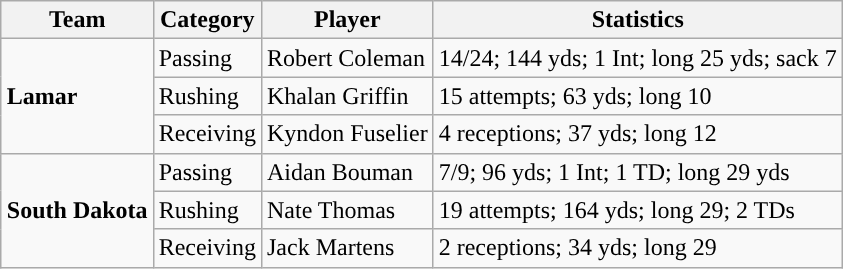<table class="wikitable" style="float: right;">
<tr>
<th>Team</th>
<th>Category</th>
<th>Player</th>
<th>Statistics</th>
</tr>
<tr>
<td rowspan=3><strong>Lamar</strong></td>
<td>Passing</td>
<td>Robert Coleman</td>
<td>14/24; 144 yds; 1 Int; long 25 yds; sack 7</td>
</tr>
<tr>
<td>Rushing</td>
<td>Khalan Griffin</td>
<td>15 attempts; 63 yds; long 10</td>
</tr>
<tr>
<td>Receiving</td>
<td>Kyndon Fuselier</td>
<td>4 receptions; 37 yds; long 12</td>
</tr>
<tr>
<td rowspan=3><strong>South Dakota</strong></td>
<td>Passing</td>
<td>Aidan Bouman</td>
<td>7/9; 96 yds; 1 Int; 1 TD; long 29 yds</td>
</tr>
<tr>
<td>Rushing</td>
<td>Nate Thomas</td>
<td>19 attempts; 164 yds; long 29; 2 TDs</td>
</tr>
<tr>
<td>Receiving</td>
<td>Jack Martens</td>
<td>2 receptions; 34 yds; long 29</td>
</tr>
</table>
